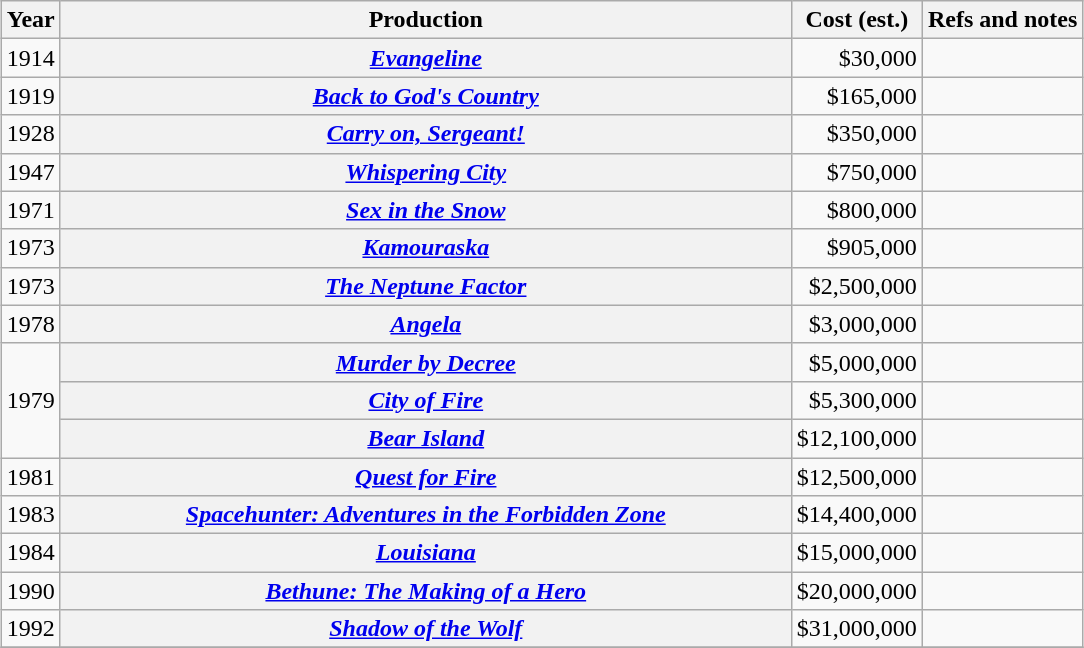<table class="wikitable plainrowheaders" style="margin:auto;">
<tr>
<th scope="col">Year</th>
<th scope="col" style="width:30em;">Production</th>
<th scope="col">Cost (est.)</th>
<th scope="col">Refs and notes</th>
</tr>
<tr>
<td>1914</td>
<th scope="row"><em><a href='#'>Evangeline</a></em></th>
<td style="text-align:right;">$30,000</td>
<td style="text-align:center;"></td>
</tr>
<tr>
<td>1919</td>
<th scope="row"><em><a href='#'>Back to God's Country</a></em></th>
<td style="text-align:right;">$165,000</td>
<td style="text-align:center;"></td>
</tr>
<tr>
<td>1928</td>
<th scope="row"><em><a href='#'>Carry on, Sergeant!</a></em></th>
<td style="text-align:right;">$350,000</td>
<td style="text-align:center;"></td>
</tr>
<tr>
<td>1947</td>
<th scope="row"><em><a href='#'>Whispering City</a></em></th>
<td style="text-align:right;">$750,000</td>
<td style="text-align:center;"></td>
</tr>
<tr>
<td>1971</td>
<th scope="row"><em><a href='#'>Sex in the Snow</a></em></th>
<td style="text-align:right;">$800,000</td>
<td style="text-align:center;"></td>
</tr>
<tr>
<td>1973</td>
<th scope="row"><em><a href='#'>Kamouraska</a></em></th>
<td style="text-align:right;">$905,000</td>
<td style="text-align:center;"></td>
</tr>
<tr>
<td>1973</td>
<th scope="row"><em><a href='#'>The Neptune Factor</a></em></th>
<td style="text-align:right;">$2,500,000</td>
<td style="text-align:center;"></td>
</tr>
<tr>
<td>1978</td>
<th scope="row"><em><a href='#'>Angela</a></em></th>
<td style="text-align:right;">$3,000,000</td>
<td style="text-align:center;"></td>
</tr>
<tr>
<td rowspan="3">1979</td>
<th scope="row"><em><a href='#'>Murder by Decree</a></em></th>
<td style="text-align:right;">$5,000,000</td>
<td style="text-align:center;"></td>
</tr>
<tr>
<th scope="row"><em><a href='#'>City of Fire</a></em></th>
<td style="text-align:right;">$5,300,000</td>
<td style="text-align:center;"></td>
</tr>
<tr>
<th scope="row"><em><a href='#'>Bear Island</a></em></th>
<td style="text-align:right;">$12,100,000</td>
<td style="text-align:center;"></td>
</tr>
<tr>
<td>1981</td>
<th scope="row"><em><a href='#'>Quest for Fire</a></em></th>
<td style="text-align:right;">$12,500,000</td>
<td style="text-align:center;"></td>
</tr>
<tr>
<td>1983</td>
<th scope="row"><em><a href='#'>Spacehunter: Adventures in the Forbidden Zone</a></em></th>
<td style="text-align:right;">$14,400,000</td>
<td style="text-align:center;"></td>
</tr>
<tr>
<td>1984</td>
<th scope="row"><em><a href='#'>Louisiana</a></em></th>
<td style="text-align:right;">$15,000,000</td>
<td style="text-align:center;"></td>
</tr>
<tr>
<td>1990</td>
<th scope="row"><em><a href='#'>Bethune: The Making of a Hero</a></em></th>
<td style="text-align:right;">$20,000,000</td>
<td style="text-align:center;"></td>
</tr>
<tr>
<td>1992</td>
<th scope="row"><em><a href='#'>Shadow of the Wolf</a></em></th>
<td style="text-align:right;">$31,000,000</td>
<td style="text-align:center;"></td>
</tr>
<tr>
</tr>
</table>
